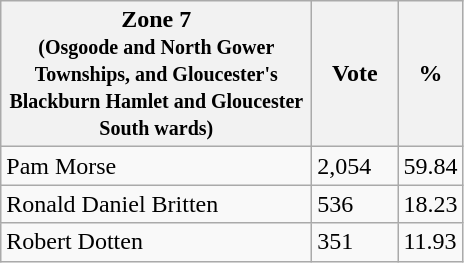<table class="wikitable">
<tr>
<th bgcolor="#DDDDFF" width="200px">Zone 7 <br> <small> (Osgoode and North Gower Townships, and Gloucester's Blackburn Hamlet and Gloucester South wards) </small></th>
<th bgcolor="#DDDDFF" width="50px">Vote</th>
<th bgcolor="#DDDDFF" width="30px">%</th>
</tr>
<tr>
<td>Pam Morse</td>
<td>2,054</td>
<td>59.84</td>
</tr>
<tr>
<td>Ronald Daniel Britten</td>
<td>536</td>
<td>18.23</td>
</tr>
<tr>
<td>Robert Dotten</td>
<td>351</td>
<td>11.93</td>
</tr>
</table>
